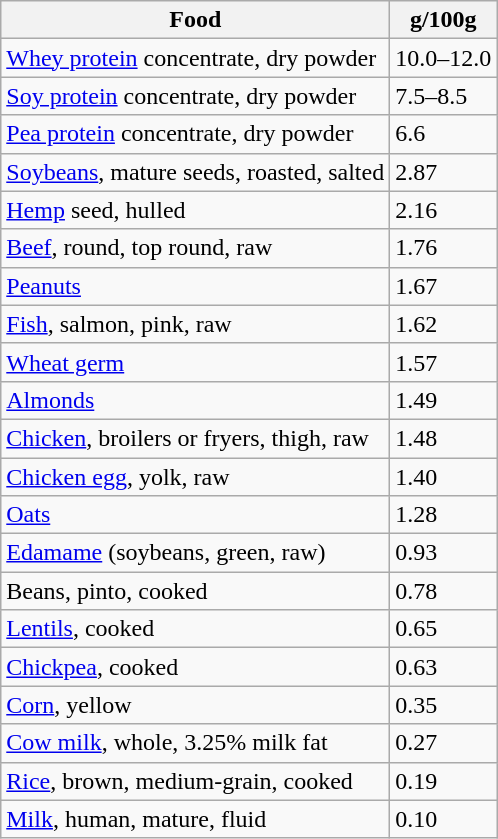<table class="wikitable sortable">
<tr>
<th>Food</th>
<th>g/100g</th>
</tr>
<tr>
<td><a href='#'>Whey protein</a> concentrate, dry powder</td>
<td>10.0–12.0</td>
</tr>
<tr>
<td><a href='#'>Soy protein</a> concentrate, dry powder</td>
<td>7.5–8.5</td>
</tr>
<tr>
<td><a href='#'>Pea protein</a> concentrate, dry powder</td>
<td>6.6</td>
</tr>
<tr>
<td><a href='#'>Soybeans</a>, mature seeds, roasted, salted</td>
<td>2.87</td>
</tr>
<tr>
<td><a href='#'>Hemp</a> seed, hulled</td>
<td>2.16</td>
</tr>
<tr>
<td><a href='#'>Beef</a>, round, top round, raw</td>
<td>1.76</td>
</tr>
<tr>
<td><a href='#'>Peanuts</a></td>
<td>1.67</td>
</tr>
<tr>
<td><a href='#'>Fish</a>, salmon, pink, raw</td>
<td>1.62</td>
</tr>
<tr>
<td><a href='#'>Wheat germ</a></td>
<td>1.57</td>
</tr>
<tr>
<td><a href='#'>Almonds</a></td>
<td>1.49</td>
</tr>
<tr>
<td><a href='#'>Chicken</a>, broilers or fryers, thigh, raw</td>
<td>1.48</td>
</tr>
<tr>
<td><a href='#'>Chicken egg</a>, yolk, raw</td>
<td>1.40</td>
</tr>
<tr>
<td><a href='#'>Oats</a></td>
<td>1.28</td>
</tr>
<tr>
<td><a href='#'>Edamame</a> (soybeans, green, raw)</td>
<td>0.93</td>
</tr>
<tr>
<td>Beans, pinto, cooked</td>
<td>0.78</td>
</tr>
<tr>
<td><a href='#'>Lentils</a>, cooked</td>
<td>0.65</td>
</tr>
<tr>
<td><a href='#'>Chickpea</a>, cooked</td>
<td>0.63</td>
</tr>
<tr>
<td><a href='#'>Corn</a>, yellow</td>
<td>0.35</td>
</tr>
<tr>
<td><a href='#'>Cow milk</a>, whole, 3.25% milk fat</td>
<td>0.27</td>
</tr>
<tr>
<td><a href='#'>Rice</a>, brown, medium-grain, cooked</td>
<td>0.19</td>
</tr>
<tr>
<td><a href='#'>Milk</a>, human, mature, fluid</td>
<td>0.10</td>
</tr>
</table>
